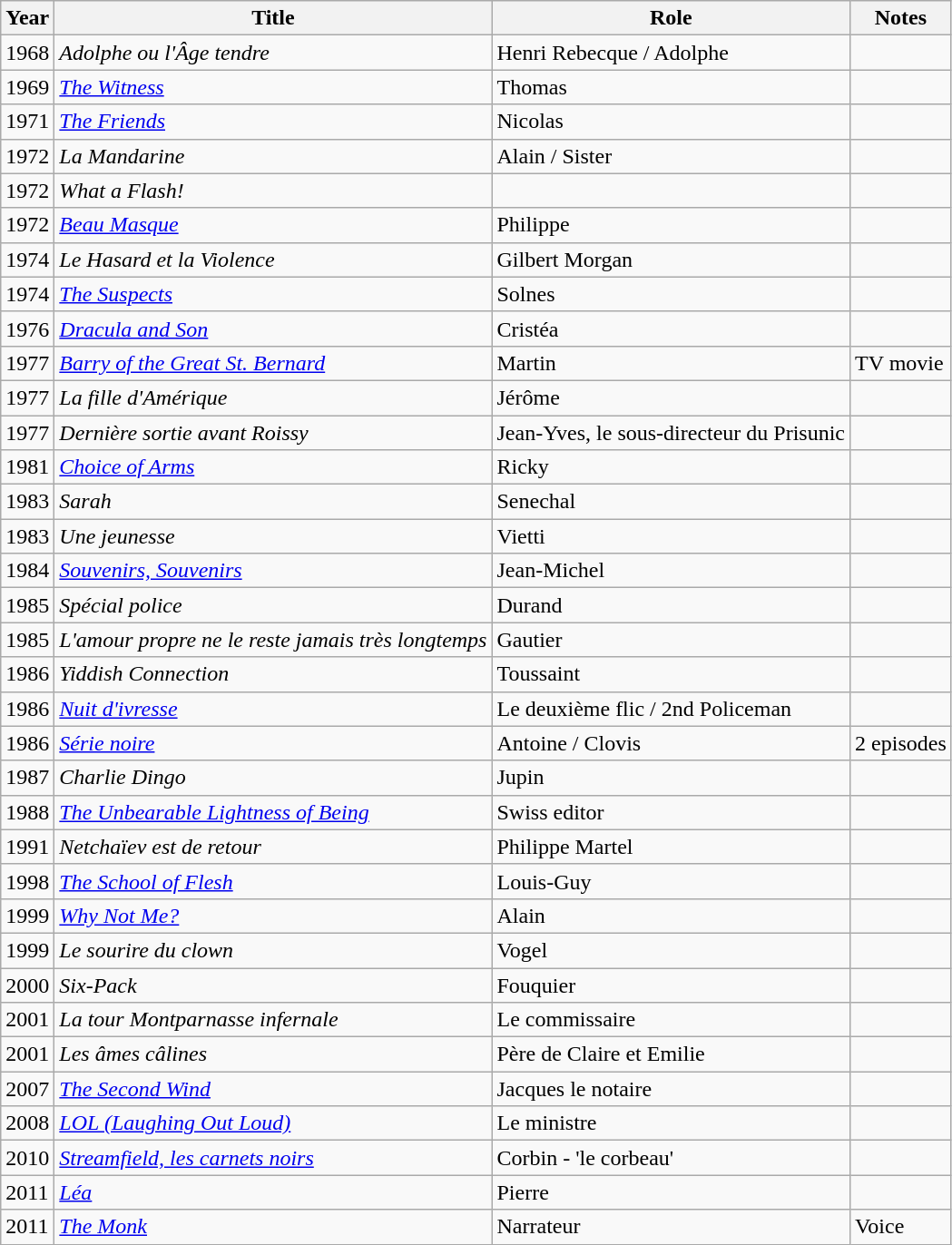<table class="wikitable">
<tr>
<th>Year</th>
<th>Title</th>
<th>Role</th>
<th>Notes</th>
</tr>
<tr>
<td>1968</td>
<td><em>Adolphe ou l'Âge tendre</em></td>
<td>Henri Rebecque / Adolphe</td>
<td></td>
</tr>
<tr>
<td>1969</td>
<td><em><a href='#'>The Witness</a></em></td>
<td>Thomas</td>
<td></td>
</tr>
<tr>
<td>1971</td>
<td><em><a href='#'>The Friends</a></em></td>
<td>Nicolas</td>
<td></td>
</tr>
<tr>
<td>1972</td>
<td><em>La Mandarine</em></td>
<td>Alain / Sister</td>
<td></td>
</tr>
<tr>
<td>1972</td>
<td><em>What a Flash!</em></td>
<td></td>
<td></td>
</tr>
<tr>
<td>1972</td>
<td><em><a href='#'>Beau Masque</a></em></td>
<td>Philippe</td>
<td></td>
</tr>
<tr>
<td>1974</td>
<td><em>Le Hasard et la Violence</em></td>
<td>Gilbert Morgan</td>
<td></td>
</tr>
<tr>
<td>1974</td>
<td><em><a href='#'>The Suspects</a></em></td>
<td>Solnes</td>
<td></td>
</tr>
<tr>
<td>1976</td>
<td><em><a href='#'>Dracula and Son</a></em></td>
<td>Cristéa</td>
<td></td>
</tr>
<tr>
<td>1977</td>
<td><em><a href='#'>Barry of the Great St. Bernard</a></em></td>
<td>Martin</td>
<td>TV movie</td>
</tr>
<tr>
<td>1977</td>
<td><em>La fille d'Amérique</em></td>
<td>Jérôme</td>
<td></td>
</tr>
<tr>
<td>1977</td>
<td><em>Dernière sortie avant Roissy</em></td>
<td>Jean-Yves, le sous-directeur du Prisunic</td>
<td></td>
</tr>
<tr>
<td>1981</td>
<td><em><a href='#'>Choice of Arms</a></em></td>
<td>Ricky</td>
<td></td>
</tr>
<tr>
<td>1983</td>
<td><em>Sarah</em></td>
<td>Senechal</td>
<td></td>
</tr>
<tr>
<td>1983</td>
<td><em>Une jeunesse</em></td>
<td>Vietti</td>
<td></td>
</tr>
<tr>
<td>1984</td>
<td><em><a href='#'>Souvenirs, Souvenirs</a></em></td>
<td>Jean-Michel</td>
<td></td>
</tr>
<tr>
<td>1985</td>
<td><em>Spécial police</em></td>
<td>Durand</td>
<td></td>
</tr>
<tr>
<td>1985</td>
<td><em>L'amour propre ne le reste jamais très longtemps</em></td>
<td>Gautier</td>
<td></td>
</tr>
<tr>
<td>1986</td>
<td><em>Yiddish Connection</em></td>
<td>Toussaint</td>
<td></td>
</tr>
<tr>
<td>1986</td>
<td><em><a href='#'>Nuit d'ivresse</a></em></td>
<td>Le deuxième flic / 2nd Policeman</td>
<td></td>
</tr>
<tr>
<td>1986</td>
<td><em><a href='#'>Série noire</a></em></td>
<td>Antoine / Clovis</td>
<td>2 episodes</td>
</tr>
<tr>
<td>1987</td>
<td><em>Charlie Dingo</em></td>
<td>Jupin</td>
<td></td>
</tr>
<tr>
<td>1988</td>
<td><em><a href='#'>The Unbearable Lightness of Being</a></em></td>
<td>Swiss editor</td>
<td></td>
</tr>
<tr>
<td>1991</td>
<td><em>Netchaïev est de retour</em></td>
<td>Philippe Martel</td>
<td></td>
</tr>
<tr>
<td>1998</td>
<td><em><a href='#'>The School of Flesh</a></em></td>
<td>Louis-Guy</td>
<td></td>
</tr>
<tr>
<td>1999</td>
<td><em><a href='#'>Why Not Me?</a></em></td>
<td>Alain</td>
<td></td>
</tr>
<tr>
<td>1999</td>
<td><em>Le sourire du clown</em></td>
<td>Vogel</td>
<td></td>
</tr>
<tr>
<td>2000</td>
<td><em>Six-Pack</em></td>
<td>Fouquier</td>
<td></td>
</tr>
<tr>
<td>2001</td>
<td><em>La tour Montparnasse infernale</em></td>
<td>Le commissaire</td>
<td></td>
</tr>
<tr>
<td>2001</td>
<td><em>Les âmes câlines</em></td>
<td>Père de Claire et Emilie</td>
<td></td>
</tr>
<tr>
<td>2007</td>
<td><em><a href='#'>The Second Wind</a></em></td>
<td>Jacques le notaire</td>
<td></td>
</tr>
<tr>
<td>2008</td>
<td><em><a href='#'>LOL (Laughing Out Loud)</a></em></td>
<td>Le ministre</td>
<td></td>
</tr>
<tr>
<td>2010</td>
<td><em><a href='#'>Streamfield, les carnets noirs</a></em></td>
<td>Corbin - 'le corbeau'</td>
<td></td>
</tr>
<tr>
<td>2011</td>
<td><em><a href='#'>Léa</a></em></td>
<td>Pierre</td>
<td></td>
</tr>
<tr>
<td>2011</td>
<td><em><a href='#'>The Monk</a></em></td>
<td>Narrateur</td>
<td>Voice</td>
</tr>
</table>
